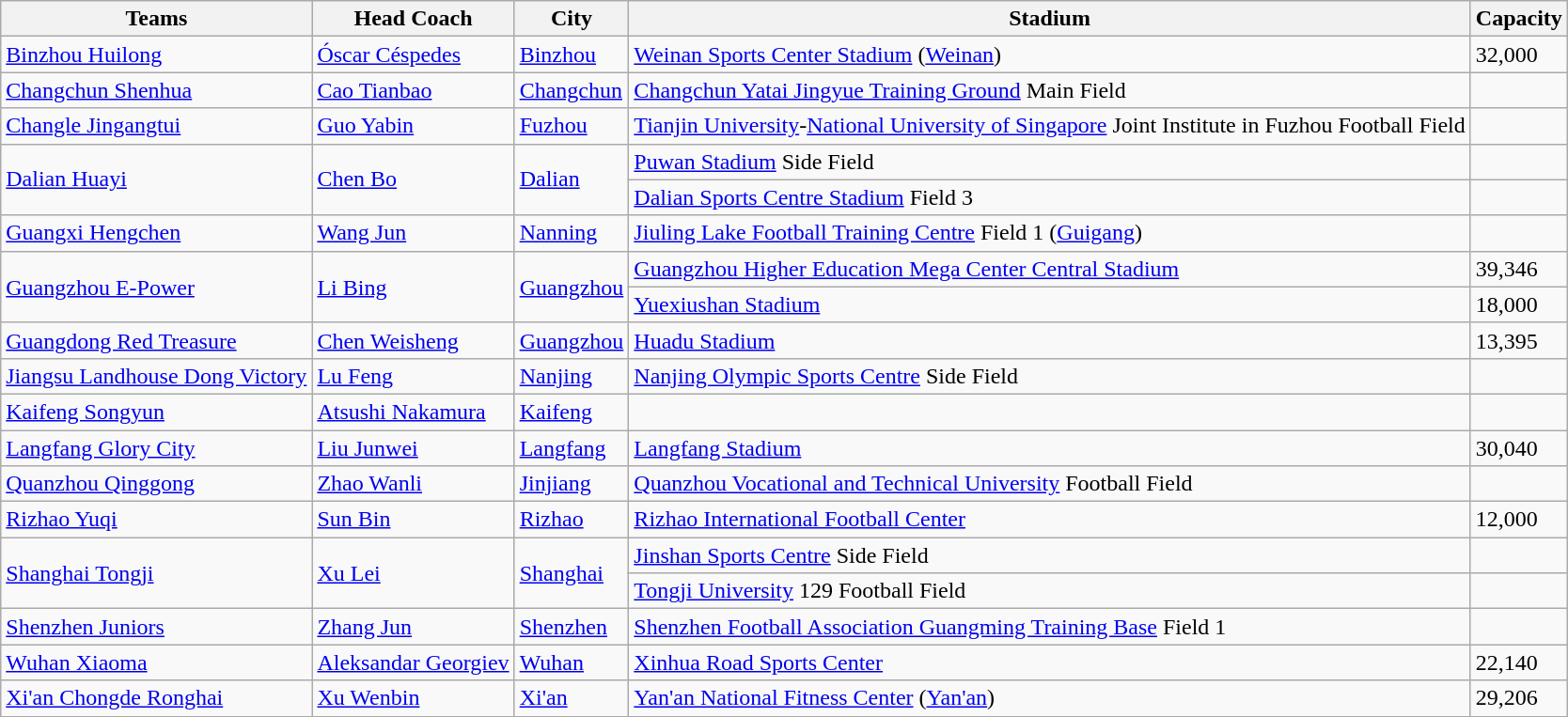<table class="wikitable sortable" style="font-size:100%">
<tr>
<th>Teams</th>
<th>Head Coach</th>
<th>City</th>
<th>Stadium</th>
<th>Capacity</th>
</tr>
<tr>
<td><a href='#'>Binzhou Huilong</a></td>
<td> <a href='#'>Óscar Céspedes</a></td>
<td><a href='#'>Binzhou</a></td>
<td><a href='#'>Weinan Sports Center Stadium</a> (<a href='#'>Weinan</a>)</td>
<td>32,000</td>
</tr>
<tr>
<td><a href='#'>Changchun Shenhua</a></td>
<td> <a href='#'>Cao Tianbao</a></td>
<td><a href='#'>Changchun</a></td>
<td><a href='#'>Changchun Yatai Jingyue Training Ground</a> Main Field</td>
<td></td>
</tr>
<tr>
<td><a href='#'>Changle Jingangtui</a></td>
<td> <a href='#'>Guo Yabin</a></td>
<td><a href='#'>Fuzhou</a></td>
<td><a href='#'>Tianjin University</a>-<a href='#'>National University of Singapore</a> Joint Institute in Fuzhou Football Field</td>
<td></td>
</tr>
<tr>
<td rowspan=2><a href='#'>Dalian Huayi</a></td>
<td rowspan=2> <a href='#'>Chen Bo</a></td>
<td rowspan=2><a href='#'>Dalian</a></td>
<td><a href='#'>Puwan Stadium</a> Side Field</td>
<td></td>
</tr>
<tr>
<td><a href='#'>Dalian Sports Centre Stadium</a> Field 3</td>
<td></td>
</tr>
<tr>
<td><a href='#'>Guangxi Hengchen</a></td>
<td> <a href='#'>Wang Jun</a></td>
<td><a href='#'>Nanning</a></td>
<td><a href='#'>Jiuling Lake Football Training Centre</a> Field 1 (<a href='#'>Guigang</a>)</td>
<td></td>
</tr>
<tr>
<td rowspan=2><a href='#'>Guangzhou E-Power</a></td>
<td rowspan=2> <a href='#'>Li Bing</a></td>
<td rowspan=2><a href='#'>Guangzhou</a></td>
<td><a href='#'>Guangzhou Higher Education Mega Center Central Stadium</a></td>
<td>39,346</td>
</tr>
<tr>
<td><a href='#'>Yuexiushan Stadium</a></td>
<td>18,000</td>
</tr>
<tr>
<td><a href='#'>Guangdong Red Treasure</a></td>
<td> <a href='#'>Chen Weisheng</a></td>
<td><a href='#'>Guangzhou</a></td>
<td><a href='#'>Huadu Stadium</a></td>
<td>13,395</td>
</tr>
<tr>
<td><a href='#'>Jiangsu Landhouse Dong Victory</a></td>
<td> <a href='#'>Lu Feng</a></td>
<td><a href='#'>Nanjing</a></td>
<td><a href='#'>Nanjing Olympic Sports Centre</a> Side Field</td>
<td></td>
</tr>
<tr>
<td><a href='#'>Kaifeng Songyun</a></td>
<td> <a href='#'>Atsushi Nakamura</a></td>
<td><a href='#'>Kaifeng</a></td>
<td></td>
<td></td>
</tr>
<tr>
<td><a href='#'>Langfang Glory City</a></td>
<td> <a href='#'>Liu Junwei</a></td>
<td><a href='#'>Langfang</a></td>
<td><a href='#'>Langfang Stadium</a></td>
<td>30,040</td>
</tr>
<tr>
<td><a href='#'>Quanzhou Qinggong</a></td>
<td> <a href='#'>Zhao Wanli</a></td>
<td><a href='#'>Jinjiang</a></td>
<td><a href='#'>Quanzhou Vocational and Technical University</a> Football Field</td>
<td></td>
</tr>
<tr>
<td><a href='#'>Rizhao Yuqi</a></td>
<td> <a href='#'>Sun Bin</a></td>
<td><a href='#'>Rizhao</a></td>
<td><a href='#'>Rizhao International Football Center</a></td>
<td>12,000</td>
</tr>
<tr>
<td rowspan="2"><a href='#'>Shanghai Tongji</a></td>
<td rowspan="2"> <a href='#'>Xu Lei</a></td>
<td rowspan="2"><a href='#'>Shanghai</a></td>
<td><a href='#'>Jinshan Sports Centre</a> Side Field</td>
<td></td>
</tr>
<tr>
<td><a href='#'>Tongji University</a> 129 Football Field</td>
<td></td>
</tr>
<tr>
<td><a href='#'>Shenzhen Juniors</a></td>
<td> <a href='#'>Zhang Jun</a></td>
<td><a href='#'>Shenzhen</a></td>
<td><a href='#'>Shenzhen Football Association Guangming Training Base</a> Field 1</td>
<td></td>
</tr>
<tr>
<td><a href='#'>Wuhan Xiaoma</a></td>
<td> <a href='#'>Aleksandar Georgiev</a></td>
<td><a href='#'>Wuhan</a></td>
<td><a href='#'>Xinhua Road Sports Center</a></td>
<td>22,140</td>
</tr>
<tr>
<td><a href='#'>Xi'an Chongde Ronghai</a></td>
<td> <a href='#'>Xu Wenbin</a></td>
<td><a href='#'>Xi'an</a></td>
<td><a href='#'>Yan'an National Fitness Center</a> (<a href='#'>Yan'an</a>)</td>
<td>29,206</td>
</tr>
</table>
